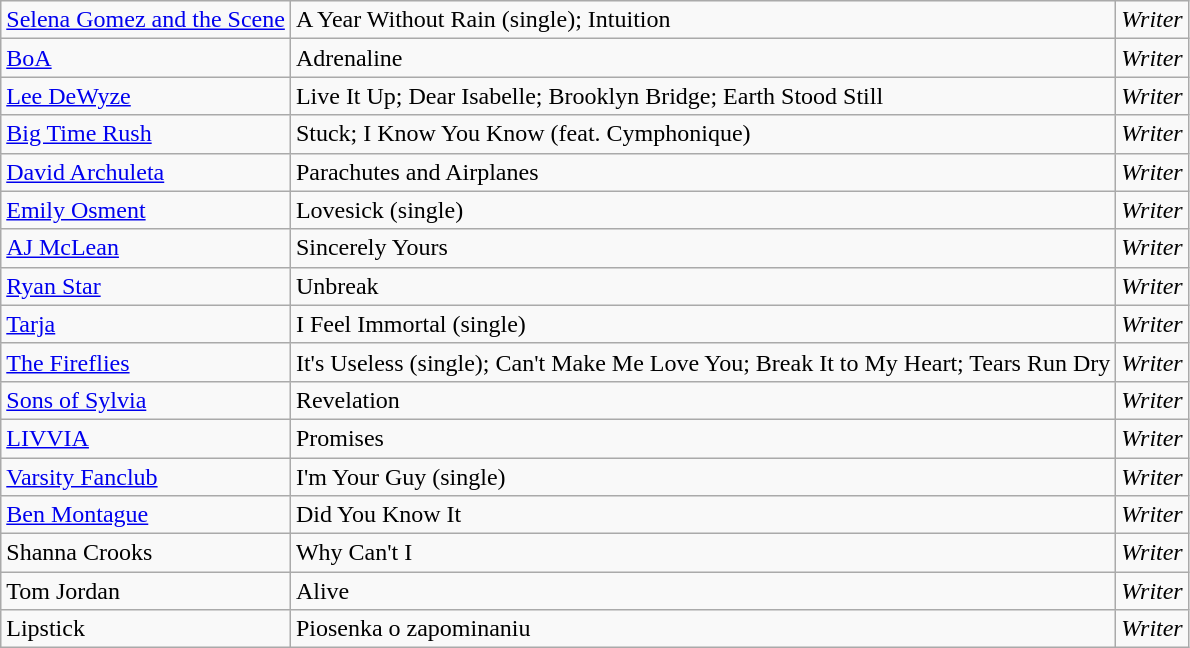<table class="wikitable">
<tr>
<td><a href='#'>Selena Gomez and the Scene</a></td>
<td>A Year Without Rain (single); Intuition</td>
<td><em>Writer</em></td>
</tr>
<tr>
<td><a href='#'>BoA</a></td>
<td>Adrenaline</td>
<td><em>Writer</em></td>
</tr>
<tr>
<td><a href='#'>Lee DeWyze</a></td>
<td>Live It Up; Dear Isabelle; Brooklyn Bridge; Earth Stood Still</td>
<td><em>Writer</em></td>
</tr>
<tr>
<td><a href='#'>Big Time Rush</a></td>
<td>Stuck; I Know You Know (feat. Cymphonique)</td>
<td><em>Writer</em></td>
</tr>
<tr>
<td><a href='#'>David Archuleta</a></td>
<td>Parachutes and Airplanes</td>
<td><em>Writer</em></td>
</tr>
<tr>
<td><a href='#'>Emily Osment</a></td>
<td>Lovesick (single)</td>
<td><em>Writer</em></td>
</tr>
<tr>
<td><a href='#'>AJ McLean</a></td>
<td>Sincerely Yours</td>
<td><em>Writer</em></td>
</tr>
<tr>
<td><a href='#'>Ryan Star</a></td>
<td>Unbreak</td>
<td><em>Writer</em></td>
</tr>
<tr>
<td><a href='#'>Tarja</a></td>
<td>I Feel Immortal (single)</td>
<td><em>Writer</em></td>
</tr>
<tr>
<td><a href='#'>The Fireflies</a></td>
<td>It's Useless (single); Can't Make Me Love You; Break It to My Heart; Tears Run Dry</td>
<td><em>Writer</em></td>
</tr>
<tr>
<td><a href='#'>Sons of Sylvia</a></td>
<td>Revelation</td>
<td><em>Writer</em></td>
</tr>
<tr>
<td><a href='#'>LIVVIA</a></td>
<td>Promises</td>
<td><em>Writer</em></td>
</tr>
<tr>
<td><a href='#'>Varsity Fanclub</a></td>
<td>I'm Your Guy (single)</td>
<td><em>Writer</em></td>
</tr>
<tr>
<td><a href='#'>Ben Montague</a></td>
<td>Did You Know It</td>
<td><em>Writer</em></td>
</tr>
<tr>
<td>Shanna Crooks</td>
<td>Why Can't I</td>
<td><em>Writer</em></td>
</tr>
<tr>
<td>Tom Jordan</td>
<td>Alive</td>
<td><em>Writer</em></td>
</tr>
<tr>
<td>Lipstick</td>
<td>Piosenka o zapominaniu</td>
<td><em>Writer</em></td>
</tr>
</table>
